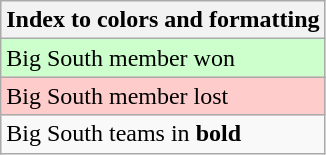<table class="wikitable">
<tr>
<th>Index to colors and formatting</th>
</tr>
<tr bgcolor= #ccffcc>
<td>Big South member won</td>
</tr>
<tr bgcolor=#ffcccc>
<td>Big South member lost</td>
</tr>
<tr>
<td>Big South teams in <strong>bold</strong></td>
</tr>
</table>
